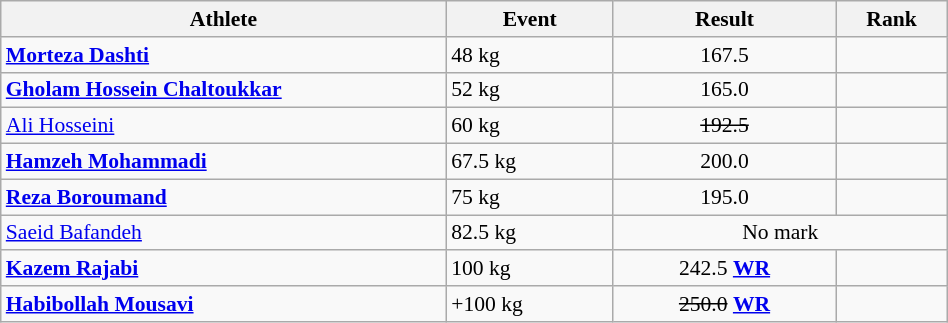<table class="wikitable" width="50%" style="text-align:center; font-size:90%">
<tr>
<th width="40%">Athlete</th>
<th width="15%">Event</th>
<th width="20%">Result</th>
<th width="10%">Rank</th>
</tr>
<tr>
<td align="left"><strong><a href='#'>Morteza Dashti</a></strong></td>
<td align="left">48 kg</td>
<td>167.5</td>
<td></td>
</tr>
<tr>
<td align="left"><strong><a href='#'>Gholam Hossein Chaltoukkar</a></strong></td>
<td align="left">52 kg</td>
<td>165.0</td>
<td></td>
</tr>
<tr>
<td align="left"><a href='#'>Ali Hosseini</a></td>
<td align="left">60 kg</td>
<td><s>192.5</s></td>
<td></td>
</tr>
<tr>
<td align="left"><strong><a href='#'>Hamzeh Mohammadi</a></strong></td>
<td align="left">67.5 kg</td>
<td>200.0</td>
<td></td>
</tr>
<tr>
<td align="left"><strong><a href='#'>Reza Boroumand</a></strong></td>
<td align="left">75 kg</td>
<td>195.0</td>
<td></td>
</tr>
<tr>
<td align="left"><a href='#'>Saeid Bafandeh</a></td>
<td align="left">82.5 kg</td>
<td colspan=2 align=center>No mark</td>
</tr>
<tr>
<td align="left"><strong><a href='#'>Kazem Rajabi</a></strong></td>
<td align="left">100 kg</td>
<td>242.5 <strong><a href='#'>WR</a></strong></td>
<td></td>
</tr>
<tr>
<td align="left"><strong><a href='#'>Habibollah Mousavi</a></strong></td>
<td align="left">+100 kg</td>
<td><s>250.0</s> <strong><a href='#'>WR</a></strong></td>
<td></td>
</tr>
</table>
